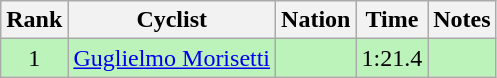<table class="wikitable sortable" style="text-align:center">
<tr>
<th>Rank</th>
<th>Cyclist</th>
<th>Nation</th>
<th>Time</th>
<th>Notes</th>
</tr>
<tr bgcolor=bbf3bb>
<td>1</td>
<td align=left><a href='#'>Guglielmo Morisetti</a></td>
<td align=left></td>
<td>1:21.4</td>
<td></td>
</tr>
</table>
